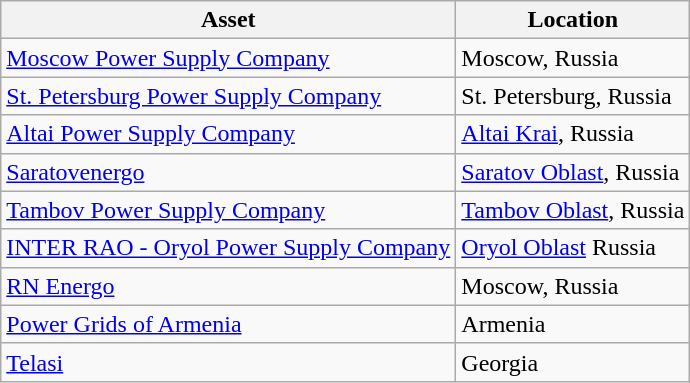<table class="wikitable">
<tr>
<th>Asset</th>
<th>Location</th>
</tr>
<tr>
<td><a href='#'>Moscow Power Supply Company</a></td>
<td>Moscow, Russia</td>
</tr>
<tr>
<td><a href='#'>St. Petersburg Power Supply Company</a></td>
<td>St. Petersburg, Russia</td>
</tr>
<tr>
<td><a href='#'>Altai Power Supply Company</a></td>
<td><a href='#'>Altai Krai</a>, Russia</td>
</tr>
<tr>
<td><a href='#'>Saratovenergo</a></td>
<td><a href='#'>Saratov Oblast</a>, Russia</td>
</tr>
<tr>
<td><a href='#'>Tambov Power Supply Company</a></td>
<td><a href='#'>Tambov Oblast</a>, Russia</td>
</tr>
<tr>
<td><a href='#'>INTER RAO - Oryol Power Supply Company</a></td>
<td><a href='#'>Oryol Oblast</a> Russia</td>
</tr>
<tr>
<td><a href='#'>RN Energo</a></td>
<td>Moscow, Russia</td>
</tr>
<tr>
<td><a href='#'>Power Grids of Armenia</a></td>
<td>Armenia</td>
</tr>
<tr>
<td><a href='#'>Telasi</a></td>
<td>Georgia</td>
</tr>
</table>
